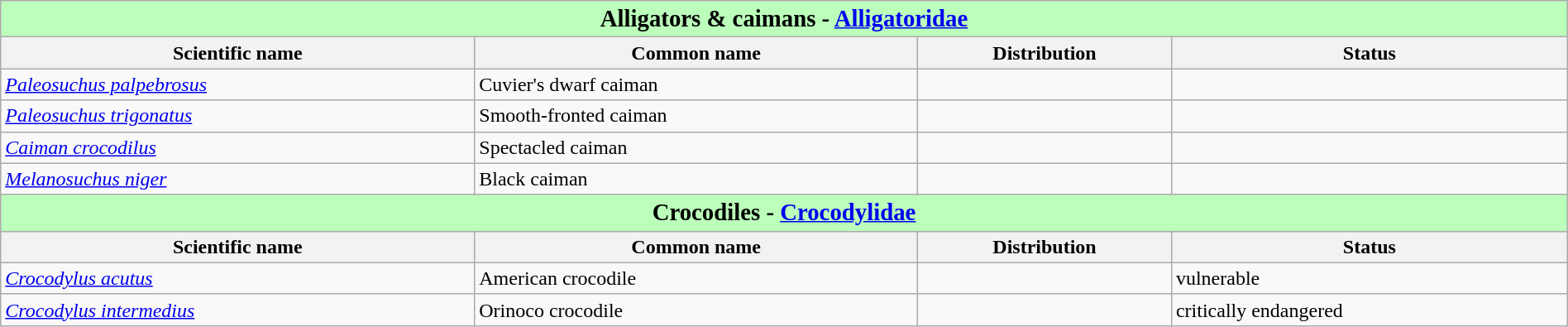<table class="wikitable" style="width:100%;">
<tr>
<td colspan="100%" align="center" bgcolor="#bbffbb"><big><strong>Alligators & caimans - <a href='#'>Alligatoridae</a></strong></big></td>
</tr>
<tr>
<th>Scientific name</th>
<th>Common name</th>
<th>Distribution</th>
<th>Status</th>
</tr>
<tr>
<td><em><a href='#'>Paleosuchus palpebrosus</a></em></td>
<td>Cuvier's dwarf caiman</td>
<td></td>
<td></td>
</tr>
<tr>
<td><em><a href='#'>Paleosuchus trigonatus</a></em></td>
<td>Smooth-fronted caiman</td>
<td></td>
<td></td>
</tr>
<tr>
<td><em><a href='#'>Caiman crocodilus</a></em></td>
<td>Spectacled caiman</td>
<td></td>
<td></td>
</tr>
<tr>
<td><em><a href='#'>Melanosuchus niger</a></em></td>
<td>Black caiman</td>
<td></td>
<td></td>
</tr>
<tr>
<td colspan="100%" align="center" bgcolor="#bbffbb"><big><strong>Crocodiles - <a href='#'>Crocodylidae</a></strong></big></td>
</tr>
<tr>
<th>Scientific name</th>
<th>Common name</th>
<th>Distribution</th>
<th>Status</th>
</tr>
<tr>
<td><em><a href='#'>Crocodylus acutus</a></em></td>
<td>American crocodile</td>
<td></td>
<td><span>vulnerable</span></td>
</tr>
<tr>
<td><em><a href='#'>Crocodylus intermedius</a></em></td>
<td>Orinoco crocodile</td>
<td></td>
<td><span>critically endangered</span></td>
</tr>
</table>
